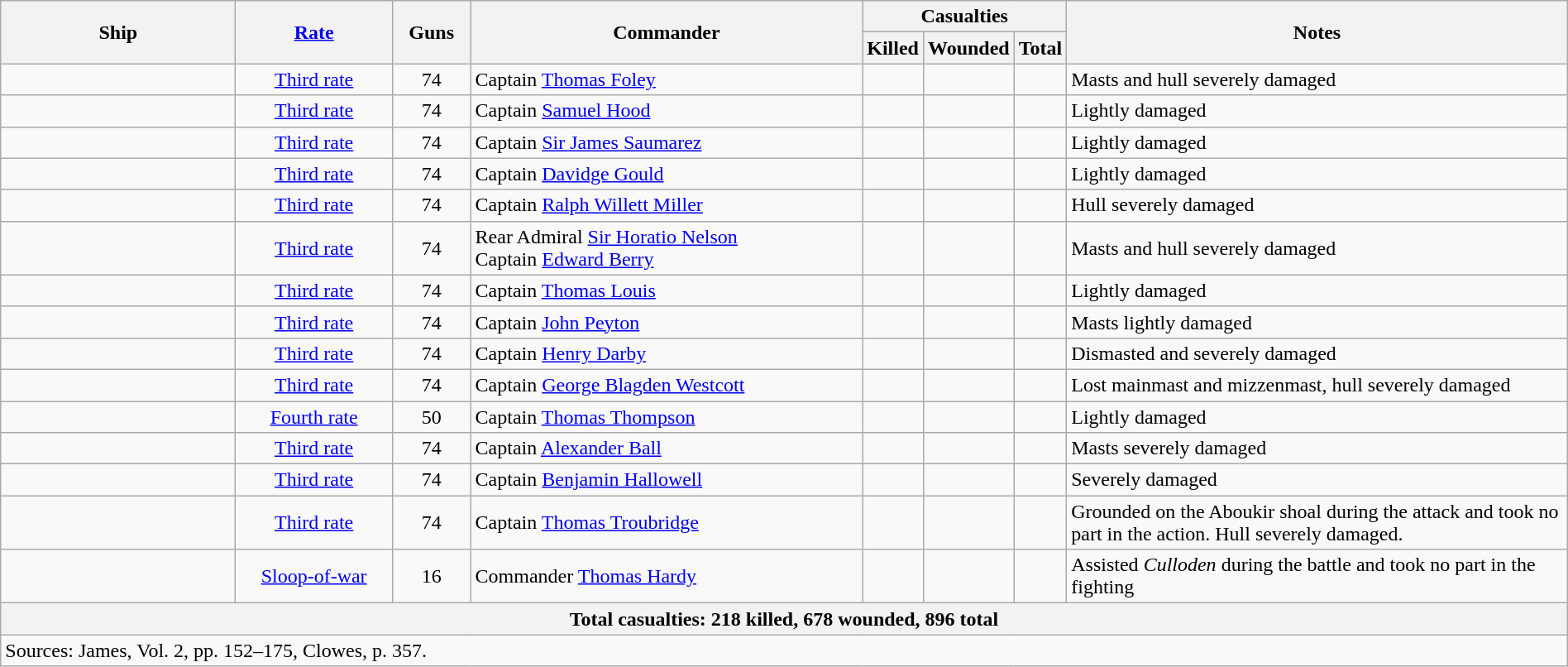<table class="wikitable" width="100%">
<tr>
<th width="15%" align="center" rowspan="2">Ship</th>
<th width="10%" align="center" rowspan="2"><a href='#'>Rate</a></th>
<th width="5%" align="center" rowspan="2">Guns</th>
<th width="25%" align="center" rowspan="2">Commander</th>
<th width="9%" align="center" colspan="3">Casualties</th>
<th align="center" rowspan="2">Notes</th>
</tr>
<tr>
<th width="3%" align="center">Killed</th>
<th width="3%" align="center">Wounded</th>
<th width="3%" align="center">Total</th>
</tr>
<tr>
<td></td>
<td align="center"><a href='#'>Third rate</a></td>
<td align="center">74</td>
<td>Captain <a href='#'>Thomas Foley</a></td>
<td></td>
<td></td>
<td></td>
<td>Masts and hull severely damaged</td>
</tr>
<tr>
<td></td>
<td align="center"><a href='#'>Third rate</a></td>
<td align="center">74</td>
<td>Captain <a href='#'>Samuel Hood</a></td>
<td></td>
<td></td>
<td></td>
<td>Lightly damaged</td>
</tr>
<tr>
<td></td>
<td align="center"><a href='#'>Third rate</a></td>
<td align="center">74</td>
<td>Captain <a href='#'>Sir James Saumarez</a></td>
<td></td>
<td></td>
<td></td>
<td>Lightly damaged</td>
</tr>
<tr>
<td></td>
<td align="center"><a href='#'>Third rate</a></td>
<td align="center">74</td>
<td>Captain <a href='#'>Davidge Gould</a></td>
<td></td>
<td></td>
<td></td>
<td>Lightly damaged</td>
</tr>
<tr>
<td></td>
<td align="center"><a href='#'>Third rate</a></td>
<td align="center">74</td>
<td>Captain <a href='#'>Ralph Willett Miller</a></td>
<td></td>
<td></td>
<td></td>
<td>Hull severely damaged</td>
</tr>
<tr>
<td></td>
<td align="center"><a href='#'>Third rate</a></td>
<td align="center">74</td>
<td>Rear Admiral <a href='#'>Sir Horatio Nelson</a><br>Captain <a href='#'>Edward Berry</a></td>
<td></td>
<td></td>
<td></td>
<td>Masts and hull severely damaged</td>
</tr>
<tr>
<td></td>
<td align="center"><a href='#'>Third rate</a></td>
<td align="center">74</td>
<td>Captain <a href='#'>Thomas Louis</a></td>
<td></td>
<td></td>
<td></td>
<td>Lightly damaged</td>
</tr>
<tr>
<td></td>
<td align="center"><a href='#'>Third rate</a></td>
<td align="center">74</td>
<td>Captain <a href='#'>John Peyton</a></td>
<td></td>
<td></td>
<td></td>
<td>Masts lightly damaged</td>
</tr>
<tr>
<td></td>
<td align="center"><a href='#'>Third rate</a></td>
<td align="center">74</td>
<td>Captain <a href='#'>Henry Darby</a></td>
<td></td>
<td></td>
<td></td>
<td>Dismasted and severely damaged</td>
</tr>
<tr>
<td></td>
<td align="center"><a href='#'>Third rate</a></td>
<td align="center">74</td>
<td>Captain <a href='#'>George Blagden Westcott</a> </td>
<td></td>
<td></td>
<td></td>
<td>Lost mainmast and mizzenmast, hull severely damaged</td>
</tr>
<tr>
<td></td>
<td align="center"><a href='#'>Fourth rate</a></td>
<td align="center">50</td>
<td>Captain <a href='#'>Thomas Thompson</a></td>
<td></td>
<td></td>
<td></td>
<td>Lightly damaged</td>
</tr>
<tr>
<td></td>
<td align="center"><a href='#'>Third rate</a></td>
<td align="center">74</td>
<td>Captain <a href='#'>Alexander Ball</a></td>
<td></td>
<td></td>
<td></td>
<td>Masts severely damaged</td>
</tr>
<tr>
<td></td>
<td align="center"><a href='#'>Third rate</a></td>
<td align="center">74</td>
<td>Captain <a href='#'>Benjamin Hallowell</a></td>
<td></td>
<td></td>
<td></td>
<td>Severely damaged</td>
</tr>
<tr>
<td></td>
<td align="center"><a href='#'>Third rate</a></td>
<td align="center">74</td>
<td>Captain <a href='#'>Thomas Troubridge</a></td>
<td></td>
<td></td>
<td></td>
<td>Grounded on the Aboukir shoal during the attack and took no part in the action. Hull severely damaged.</td>
</tr>
<tr>
<td></td>
<td align="center"><a href='#'>Sloop-of-war</a></td>
<td align="center">16</td>
<td>Commander <a href='#'>Thomas Hardy</a></td>
<td></td>
<td></td>
<td></td>
<td>Assisted <em>Culloden</em> during the battle and took no part in the fighting</td>
</tr>
<tr>
<th colspan="11">Total casualties: 218 killed, 678 wounded, 896 total</th>
</tr>
<tr>
<td colspan="11">Sources: James, Vol. 2, pp. 152–175, Clowes, p. 357.</td>
</tr>
</table>
